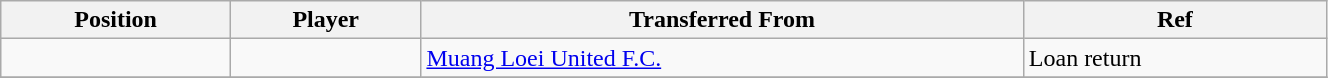<table class="wikitable sortable" style="width:70%; text-align:center; font-size:100%; text-align:left;">
<tr>
<th><strong>Position</strong></th>
<th><strong>Player</strong></th>
<th><strong>Transferred From</strong></th>
<th><strong>Ref</strong></th>
</tr>
<tr>
<td></td>
<td></td>
<td> <a href='#'>Muang Loei United F.C.</a></td>
<td>Loan return</td>
</tr>
<tr>
</tr>
</table>
